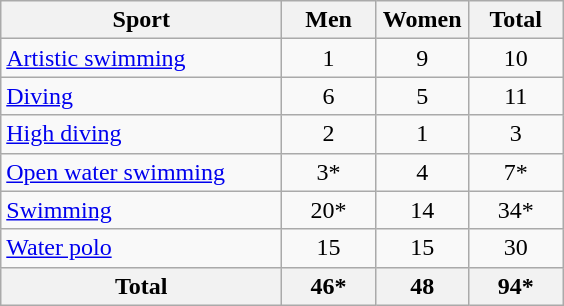<table class="wikitable sortable" style="text-align:center;">
<tr>
<th width=180>Sport</th>
<th width=55>Men</th>
<th width=55>Women</th>
<th width=55>Total</th>
</tr>
<tr>
<td align=left><a href='#'>Artistic swimming</a></td>
<td>1</td>
<td>9</td>
<td>10</td>
</tr>
<tr>
<td align=left><a href='#'>Diving</a></td>
<td>6</td>
<td>5</td>
<td>11</td>
</tr>
<tr>
<td align=left><a href='#'>High diving</a></td>
<td>2</td>
<td>1</td>
<td>3</td>
</tr>
<tr>
<td align=left><a href='#'>Open water swimming</a></td>
<td>3*</td>
<td>4</td>
<td>7*</td>
</tr>
<tr>
<td align=left><a href='#'>Swimming</a></td>
<td>20*</td>
<td>14</td>
<td>34*</td>
</tr>
<tr>
<td align=left><a href='#'>Water polo</a></td>
<td>15</td>
<td>15</td>
<td>30</td>
</tr>
<tr>
<th>Total</th>
<th>46*</th>
<th>48</th>
<th>94*</th>
</tr>
</table>
